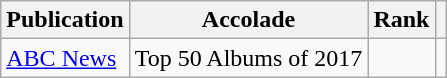<table class="sortable wikitable">
<tr>
<th>Publication</th>
<th>Accolade</th>
<th>Rank</th>
<th class="unsortable"></th>
</tr>
<tr>
<td><a href='#'>ABC News</a></td>
<td>Top 50 Albums of 2017</td>
<td></td>
<td></td>
</tr>
</table>
